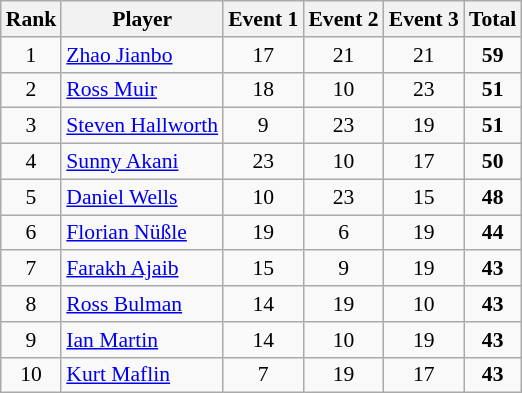<table class="wikitable sortable" style="text-align:center; font-size:90%">
<tr>
<th>Rank</th>
<th>Player</th>
<th>Event 1</th>
<th>Event 2</th>
<th>Event 3</th>
<th>Total</th>
</tr>
<tr>
<td>1</td>
<td align=left> <a href='#'>Zhao Jianbo</a></td>
<td>17</td>
<td>21</td>
<td>21</td>
<td><strong>59</strong></td>
</tr>
<tr>
<td>2</td>
<td align=left> <a href='#'>Ross Muir</a></td>
<td>18</td>
<td>10</td>
<td>23</td>
<td><strong>51</strong></td>
</tr>
<tr>
<td>3</td>
<td align=left> <a href='#'>Steven Hallworth</a></td>
<td>9</td>
<td>23</td>
<td>19</td>
<td><strong>51</strong></td>
</tr>
<tr>
<td>4</td>
<td align=left> <a href='#'>Sunny Akani</a></td>
<td>23</td>
<td>10</td>
<td>17</td>
<td><strong>50</strong></td>
</tr>
<tr>
<td>5</td>
<td align=left> <a href='#'>Daniel Wells</a></td>
<td>10</td>
<td>23</td>
<td>15</td>
<td><strong>48</strong></td>
</tr>
<tr>
<td>6</td>
<td align=left> <a href='#'>Florian Nüßle</a></td>
<td>19</td>
<td>6</td>
<td>19</td>
<td><strong>44</strong></td>
</tr>
<tr>
<td>7</td>
<td align=left> <a href='#'>Farakh Ajaib</a></td>
<td>15</td>
<td>9</td>
<td>19</td>
<td><strong>43</strong></td>
</tr>
<tr>
<td>8</td>
<td align=left> <a href='#'>Ross Bulman</a></td>
<td>14</td>
<td>19</td>
<td>10</td>
<td><strong>43</strong></td>
</tr>
<tr>
<td>9</td>
<td align=left> <a href='#'>Ian Martin</a></td>
<td>14</td>
<td>10</td>
<td>19</td>
<td><strong>43</strong></td>
</tr>
<tr>
<td>10</td>
<td align=left> <a href='#'>Kurt Maflin</a></td>
<td>7</td>
<td>19</td>
<td>17</td>
<td><strong>43</strong></td>
</tr>
</table>
